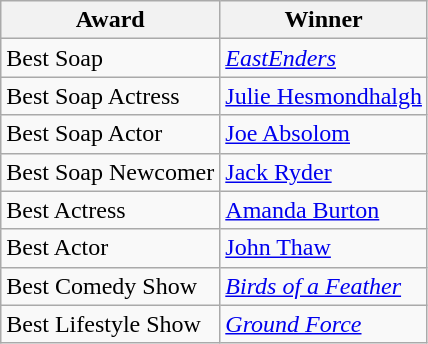<table class="wikitable">
<tr>
<th>Award</th>
<th>Winner</th>
</tr>
<tr>
<td>Best Soap</td>
<td><em><a href='#'>EastEnders</a></em></td>
</tr>
<tr>
<td>Best Soap Actress</td>
<td><a href='#'>Julie Hesmondhalgh</a></td>
</tr>
<tr>
<td>Best Soap Actor</td>
<td><a href='#'>Joe Absolom</a></td>
</tr>
<tr>
<td>Best Soap Newcomer</td>
<td><a href='#'>Jack Ryder</a></td>
</tr>
<tr>
<td>Best Actress</td>
<td><a href='#'>Amanda Burton</a></td>
</tr>
<tr>
<td>Best Actor</td>
<td><a href='#'>John Thaw</a></td>
</tr>
<tr>
<td>Best Comedy Show</td>
<td><em><a href='#'>Birds of a Feather</a></em></td>
</tr>
<tr>
<td>Best Lifestyle Show</td>
<td><em><a href='#'>Ground Force</a></em></td>
</tr>
</table>
